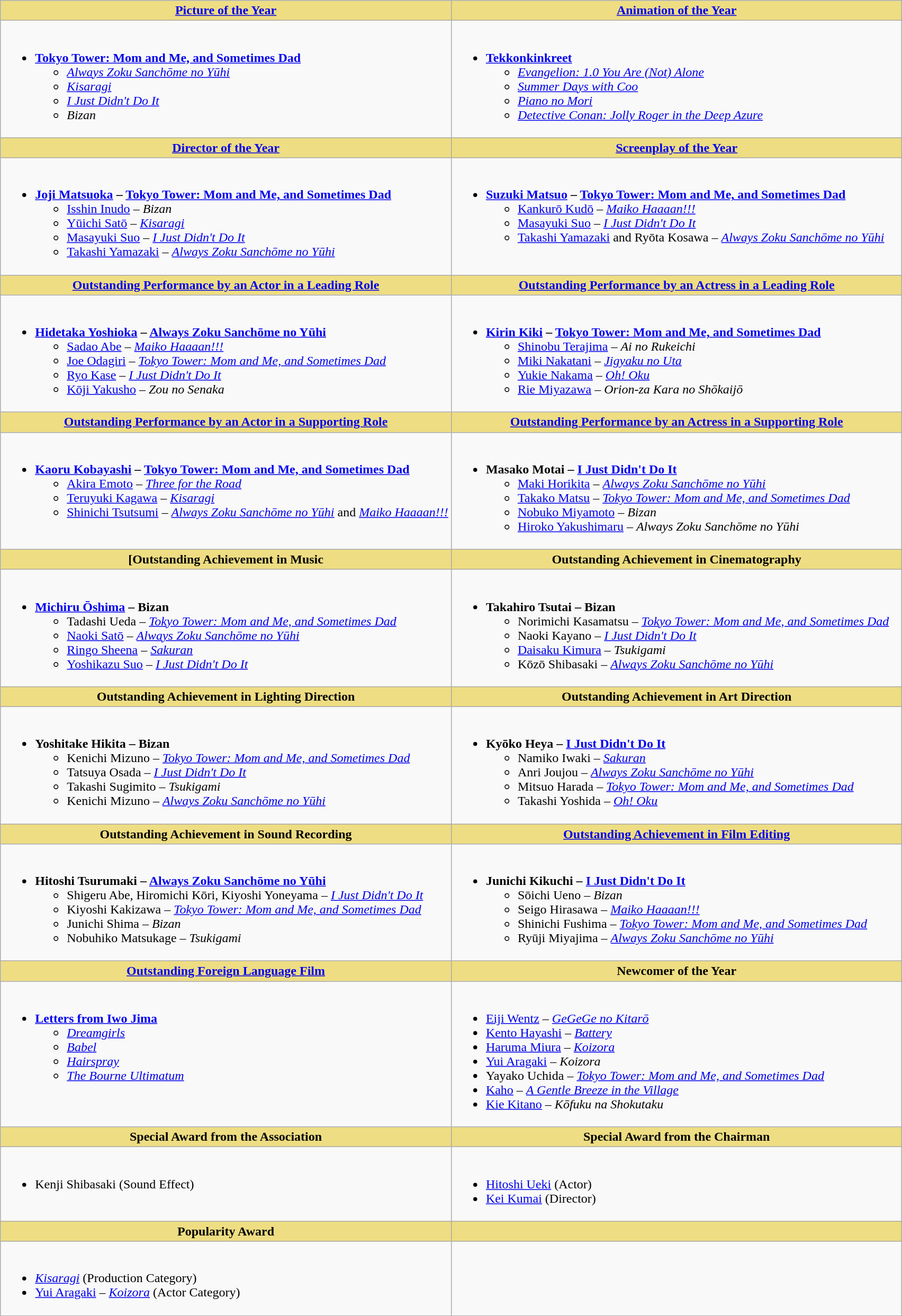<table class=wikitable>
<tr>
<th style="background:#EEDD82; width:50%"><a href='#'>Picture of the Year</a></th>
<th style="background:#EEDD82; width:50%"><a href='#'>Animation of the Year</a></th>
</tr>
<tr>
<td valign="top"><br><ul><li><strong><a href='#'>Tokyo Tower: Mom and Me, and Sometimes Dad</a></strong><ul><li><em><a href='#'>Always Zoku Sanchōme no Yūhi</a></em></li><li><em><a href='#'>Kisaragi</a></em></li><li><em><a href='#'>I Just Didn't Do It</a></em></li><li><em>Bizan</em></li></ul></li></ul></td>
<td valign="top"><br><ul><li><strong><a href='#'>Tekkonkinkreet</a></strong><ul><li><em><a href='#'>Evangelion: 1.0 You Are (Not) Alone</a></em></li><li><em><a href='#'>Summer Days with Coo</a></em></li><li><em><a href='#'>Piano no Mori</a></em></li><li><em><a href='#'>Detective Conan: Jolly Roger in the Deep Azure</a></em></li></ul></li></ul></td>
</tr>
<tr>
<th style="background:#EEDD82"><a href='#'>Director of the Year</a></th>
<th style="background:#EEDD82"><a href='#'>Screenplay of the Year</a></th>
</tr>
<tr>
<td valign="top"><br><ul><li><strong><a href='#'>Joji Matsuoka</a> – <a href='#'>Tokyo Tower: Mom and Me, and Sometimes Dad</a></strong><ul><li><a href='#'>Isshin Inudo</a> – <em>Bizan</em></li><li><a href='#'>Yūichi Satō</a> – <em><a href='#'>Kisaragi</a></em></li><li><a href='#'>Masayuki Suo</a> – <em><a href='#'>I Just Didn't Do It</a></em></li><li><a href='#'>Takashi Yamazaki</a> – <em><a href='#'>Always Zoku Sanchōme no Yūhi</a></em></li></ul></li></ul></td>
<td valign="top"><br><ul><li><strong><a href='#'>Suzuki Matsuo</a> – <a href='#'>Tokyo Tower: Mom and Me, and Sometimes Dad</a></strong><ul><li><a href='#'>Kankurō Kudō</a> – <em><a href='#'>Maiko Haaaan!!!</a></em></li><li><a href='#'>Masayuki Suo</a> – <em><a href='#'>I Just Didn't Do It</a></em></li><li><a href='#'>Takashi Yamazaki</a> and Ryōta Kosawa – <em><a href='#'>Always Zoku Sanchōme no Yūhi</a></em></li></ul></li></ul></td>
</tr>
<tr>
<th style="background:#EEDD82"><a href='#'>Outstanding Performance by an Actor in a Leading Role</a></th>
<th style="background:#EEDD82"><a href='#'>Outstanding Performance by an Actress in a Leading Role</a></th>
</tr>
<tr>
<td valign="top"><br><ul><li><strong><a href='#'>Hidetaka Yoshioka</a> – <a href='#'>Always Zoku Sanchōme no Yūhi</a></strong><ul><li><a href='#'>Sadao Abe</a> – <em><a href='#'>Maiko Haaaan!!!</a></em></li><li><a href='#'>Joe Odagiri</a> – <em><a href='#'>Tokyo Tower: Mom and Me, and Sometimes Dad</a></em></li><li><a href='#'>Ryo Kase</a> – <em><a href='#'>I Just Didn't Do It</a></em></li><li><a href='#'>Kōji Yakusho</a> – <em>Zou no Senaka</em></li></ul></li></ul></td>
<td valign="top"><br><ul><li><strong><a href='#'>Kirin Kiki</a> – <a href='#'>Tokyo Tower: Mom and Me, and Sometimes Dad</a></strong><ul><li><a href='#'>Shinobu Terajima</a> – <em>Ai no Rukeichi</em></li><li><a href='#'>Miki Nakatani</a> – <em><a href='#'>Jigyaku no Uta</a></em></li><li><a href='#'>Yukie Nakama</a> – <em><a href='#'>Oh! Oku</a></em></li><li><a href='#'>Rie Miyazawa</a> – <em>Orion-za Kara no Shōkaijō</em></li></ul></li></ul></td>
</tr>
<tr>
<th style="background:#EEDD82"><a href='#'>Outstanding Performance by an Actor in a Supporting Role</a></th>
<th style="background:#EEDD82"><a href='#'>Outstanding Performance by an Actress in a Supporting Role</a></th>
</tr>
<tr>
<td valign="top"><br><ul><li><strong><a href='#'>Kaoru Kobayashi</a> – <a href='#'>Tokyo Tower: Mom and Me, and Sometimes Dad</a></strong><ul><li><a href='#'>Akira Emoto</a> – <em><a href='#'>Three for the Road</a></em></li><li><a href='#'>Teruyuki Kagawa</a> – <em><a href='#'>Kisaragi</a></em></li><li><a href='#'>Shinichi Tsutsumi</a> – <em><a href='#'>Always Zoku Sanchōme no Yūhi</a></em> and <em><a href='#'>Maiko Haaaan!!!</a></em></li></ul></li></ul></td>
<td valign="top"><br><ul><li><strong>Masako Motai – <a href='#'>I Just Didn't Do It</a></strong><ul><li><a href='#'>Maki Horikita</a> – <em><a href='#'>Always Zoku Sanchōme no Yūhi</a></em></li><li><a href='#'>Takako Matsu</a> – <em><a href='#'>Tokyo Tower: Mom and Me, and Sometimes Dad</a></em></li><li><a href='#'>Nobuko Miyamoto</a> – <em>Bizan</em></li><li><a href='#'>Hiroko Yakushimaru</a> – <em>Always Zoku Sanchōme no Yūhi</em></li></ul></li></ul></td>
</tr>
<tr>
<th style="background:#EEDD82">[Outstanding Achievement in Music</th>
<th style="background:#EEDD82">Outstanding Achievement in Cinematography</th>
</tr>
<tr>
<td valign="top"><br><ul><li><strong><a href='#'>Michiru Ōshima</a> – Bizan</strong><ul><li>Tadashi Ueda – <em><a href='#'>Tokyo Tower: Mom and Me, and Sometimes Dad</a></em></li><li><a href='#'>Naoki Satō</a> – <em><a href='#'>Always Zoku Sanchōme no Yūhi</a></em></li><li><a href='#'>Ringo Sheena</a> – <em><a href='#'>Sakuran</a></em></li><li><a href='#'>Yoshikazu Suo</a> – <em><a href='#'>I Just Didn't Do It</a></em></li></ul></li></ul></td>
<td valign="top"><br><ul><li><strong>Takahiro Tsutai – Bizan</strong><ul><li>Norimichi Kasamatsu – <em><a href='#'>Tokyo Tower: Mom and Me, and Sometimes Dad</a></em></li><li>Naoki Kayano – <em><a href='#'>I Just Didn't Do It</a></em></li><li><a href='#'>Daisaku Kimura</a> – <em>Tsukigami</em></li><li>Kōzō Shibasaki – <em><a href='#'>Always Zoku Sanchōme no Yūhi</a></em></li></ul></li></ul></td>
</tr>
<tr>
<th style="background:#EEDD82">Outstanding Achievement in Lighting Direction</th>
<th style="background:#EEDD82">Outstanding Achievement in Art Direction</th>
</tr>
<tr>
<td valign="top"><br><ul><li><strong>Yoshitake Hikita – Bizan</strong><ul><li>Kenichi Mizuno – <em><a href='#'>Tokyo Tower: Mom and Me, and Sometimes Dad</a></em></li><li>Tatsuya Osada – <em><a href='#'>I Just Didn't Do It</a></em></li><li>Takashi Sugimito – <em>Tsukigami</em></li><li>Kenichi Mizuno – <em><a href='#'>Always Zoku Sanchōme no Yūhi</a></em></li></ul></li></ul></td>
<td valign="top"><br><ul><li><strong>Kyōko Heya – <a href='#'>I Just Didn't Do It</a></strong><ul><li>Namiko Iwaki – <em><a href='#'>Sakuran</a></em></li><li>Anri Joujou – <em><a href='#'>Always Zoku Sanchōme no Yūhi</a></em></li><li>Mitsuo Harada – <em><a href='#'>Tokyo Tower: Mom and Me, and Sometimes Dad</a></em></li><li>Takashi Yoshida – <em><a href='#'>Oh! Oku</a></em></li></ul></li></ul></td>
</tr>
<tr>
<th style="background:#EEDD82">Outstanding Achievement in Sound Recording</th>
<th style="background:#EEDD82"><a href='#'>Outstanding Achievement in Film Editing</a></th>
</tr>
<tr>
<td valign="top"><br><ul><li><strong>Hitoshi Tsurumaki – <a href='#'>Always Zoku Sanchōme no Yūhi</a></strong><ul><li>Shigeru Abe, Hiromichi Kōri, Kiyoshi Yoneyama – <em><a href='#'>I Just Didn't Do It</a></em></li><li>Kiyoshi Kakizawa – <em><a href='#'>Tokyo Tower: Mom and Me, and Sometimes Dad</a></em></li><li>Junichi Shima – <em>Bizan</em></li><li>Nobuhiko Matsukage – <em>Tsukigami</em></li></ul></li></ul></td>
<td valign="top"><br><ul><li><strong>Junichi Kikuchi – <a href='#'>I Just Didn't Do It</a></strong><ul><li>Sōichi Ueno – <em>Bizan</em></li><li>Seigo Hirasawa – <em><a href='#'>Maiko Haaaan!!!</a></em></li><li>Shinichi Fushima – <em><a href='#'>Tokyo Tower: Mom and Me, and Sometimes Dad</a></em></li><li>Ryūji Miyajima – <em><a href='#'>Always Zoku Sanchōme no Yūhi</a></em></li></ul></li></ul></td>
</tr>
<tr>
<th style="background:#EEDD82"><a href='#'>Outstanding Foreign Language Film</a></th>
<th style="background:#EEDD82">Newcomer of the Year</th>
</tr>
<tr>
<td valign="top"><br><ul><li><strong><a href='#'>Letters from Iwo Jima</a></strong><ul><li><em><a href='#'>Dreamgirls</a></em></li><li><em><a href='#'>Babel</a></em></li><li><em><a href='#'>Hairspray</a></em></li><li><em><a href='#'>The Bourne Ultimatum</a></em></li></ul></li></ul></td>
<td valign="top"><br><ul><li><a href='#'>Eiji Wentz</a> – <em><a href='#'>GeGeGe no Kitarō</a></em></li><li><a href='#'>Kento Hayashi</a> – <em><a href='#'>Battery</a></em></li><li><a href='#'>Haruma Miura</a> – <em><a href='#'>Koizora</a></em></li><li><a href='#'>Yui Aragaki</a> – <em>Koizora</em></li><li>Yayako Uchida – <em><a href='#'>Tokyo Tower: Mom and Me, and Sometimes Dad</a></em></li><li><a href='#'>Kaho</a> – <em><a href='#'>A Gentle Breeze in the Village</a></em></li><li><a href='#'>Kie Kitano</a> – <em>Kōfuku na Shokutaku</em></li></ul></td>
</tr>
<tr>
<th style="background:#EEDD82">Special Award from the Association</th>
<th style="background:#EEDD82">Special Award from the Chairman</th>
</tr>
<tr>
<td valign="top"><br><ul><li>Kenji Shibasaki (Sound Effect)</li></ul></td>
<td valign="top"><br><ul><li><a href='#'>Hitoshi Ueki</a> (Actor)</li><li><a href='#'>Kei Kumai</a> (Director)</li></ul></td>
</tr>
<tr>
<th style="background:#EEDD82">Popularity Award</th>
<th style="background:#EEDD82"></th>
</tr>
<tr>
<td valign="top"><br><ul><li><em><a href='#'>Kisaragi</a></em> (Production Category)</li><li><a href='#'>Yui Aragaki</a> – <em><a href='#'>Koizora</a></em> (Actor Category)</li></ul></td>
<td valign="top"></td>
</tr>
</table>
